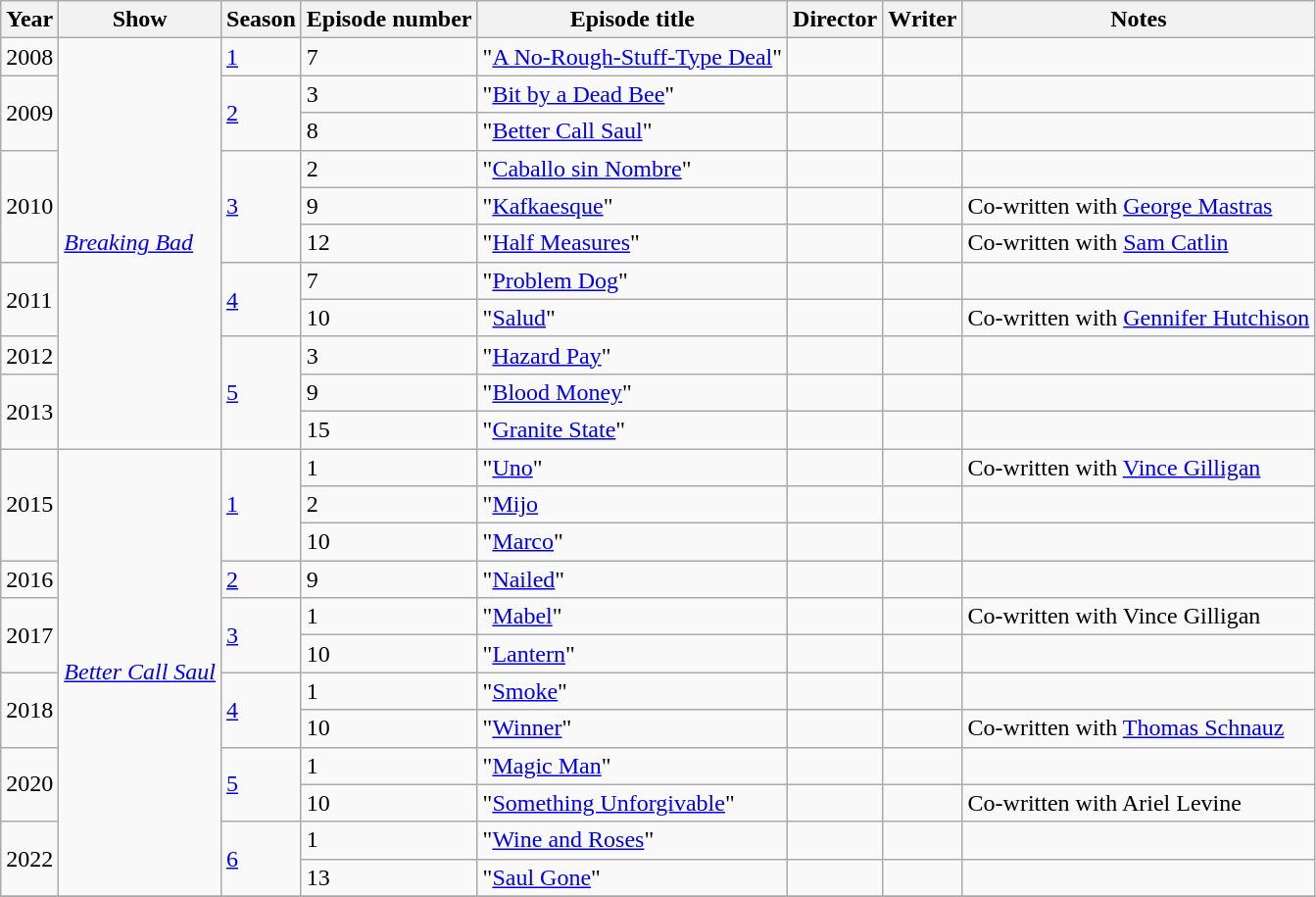<table class="wikitable sortable">
<tr>
<th>Year</th>
<th>Show</th>
<th>Season</th>
<th>Episode number</th>
<th>Episode title</th>
<th>Director</th>
<th>Writer</th>
<th>Notes</th>
</tr>
<tr>
<td>2008</td>
<td rowspan=11><em><a href='#'>Breaking Bad</a></em></td>
<td><a href='#'>1</a></td>
<td>7</td>
<td>"<a href='#'>A No-Rough-Stuff-Type Deal</a>"</td>
<td></td>
<td></td>
<td></td>
</tr>
<tr>
<td rowspan=2>2009</td>
<td rowspan=2><a href='#'>2</a></td>
<td>3</td>
<td>"<a href='#'>Bit by a Dead Bee</a>"</td>
<td></td>
<td></td>
<td></td>
</tr>
<tr>
<td>8</td>
<td>"<a href='#'>Better Call Saul</a>"</td>
<td></td>
<td></td>
<td></td>
</tr>
<tr>
<td rowspan=3>2010</td>
<td rowspan=3><a href='#'>3</a></td>
<td>2</td>
<td>"<a href='#'>Caballo sin Nombre</a>"</td>
<td></td>
<td></td>
<td></td>
</tr>
<tr>
<td>9</td>
<td>"<a href='#'>Kafkaesque</a>"</td>
<td></td>
<td></td>
<td>Co-written with <a href='#'>George Mastras</a></td>
</tr>
<tr>
<td>12</td>
<td>"<a href='#'>Half Measures</a>"</td>
<td></td>
<td></td>
<td>Co-written with <a href='#'>Sam Catlin</a></td>
</tr>
<tr>
<td rowspan=2>2011</td>
<td rowspan=2><a href='#'>4</a></td>
<td>7</td>
<td>"<a href='#'>Problem Dog</a>"</td>
<td></td>
<td></td>
<td></td>
</tr>
<tr>
<td>10</td>
<td>"<a href='#'>Salud</a>"</td>
<td></td>
<td></td>
<td>Co-written with <a href='#'>Gennifer Hutchison</a></td>
</tr>
<tr>
<td rowspan=1>2012</td>
<td rowspan=3><a href='#'>5</a></td>
<td>3</td>
<td>"<a href='#'>Hazard Pay</a>"</td>
<td></td>
<td></td>
<td></td>
</tr>
<tr>
<td rowspan=2>2013</td>
<td>9</td>
<td>"<a href='#'>Blood Money</a>"</td>
<td></td>
<td></td>
<td></td>
</tr>
<tr>
<td>15</td>
<td>"<a href='#'>Granite State</a>"</td>
<td></td>
<td></td>
<td></td>
</tr>
<tr>
<td rowspan=3>2015</td>
<td rowspan=12><em><a href='#'>Better Call Saul</a></em></td>
<td rowspan=3><a href='#'>1</a></td>
<td>1</td>
<td>"<a href='#'>Uno</a>"</td>
<td></td>
<td></td>
<td>Co-written with <a href='#'>Vince Gilligan</a></td>
</tr>
<tr>
<td>2</td>
<td>"<a href='#'>Mijo</a><em></td>
<td></td>
<td></td>
<td></td>
</tr>
<tr>
<td>10</td>
<td>"<a href='#'>Marco</a>"</td>
<td></td>
<td></td>
<td></td>
</tr>
<tr>
<td>2016</td>
<td><a href='#'>2</a></td>
<td>9</td>
<td>"<a href='#'>Nailed</a>"</td>
<td></td>
<td></td>
<td></td>
</tr>
<tr>
<td rowspan=2>2017</td>
<td rowspan=2><a href='#'>3</a></td>
<td>1</td>
<td>"<a href='#'>Mabel</a>"</td>
<td></td>
<td></td>
<td>Co-written with Vince Gilligan</td>
</tr>
<tr>
<td>10</td>
<td>"<a href='#'>Lantern</a>"</td>
<td></td>
<td></td>
<td></td>
</tr>
<tr>
<td rowspan=2>2018</td>
<td rowspan=2><a href='#'>4</a></td>
<td>1</td>
<td>"<a href='#'>Smoke</a>"</td>
<td></td>
<td></td>
<td></td>
</tr>
<tr>
<td>10</td>
<td>"<a href='#'>Winner</a>"</td>
<td></td>
<td></td>
<td>Co-written with <a href='#'>Thomas Schnauz</a></td>
</tr>
<tr>
<td rowspan=2>2020</td>
<td rowspan=2><a href='#'>5</a></td>
<td>1</td>
<td>"<a href='#'>Magic Man</a>"</td>
<td></td>
<td></td>
<td></td>
</tr>
<tr>
<td>10</td>
<td>"<a href='#'>Something Unforgivable</a>"</td>
<td></td>
<td></td>
<td>Co-written with Ariel Levine</td>
</tr>
<tr>
<td rowspan=2>2022</td>
<td rowspan=2><a href='#'>6</a></td>
<td>1</td>
<td>"<a href='#'>Wine and Roses</a>"</td>
<td></td>
<td></td>
<td></td>
</tr>
<tr>
<td>13</td>
<td>"<a href='#'>Saul Gone</a>"</td>
<td></td>
<td></td>
<td></td>
</tr>
<tr>
</tr>
</table>
